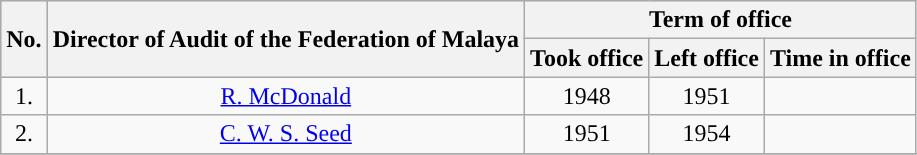<table class="wikitable" style="text-align:center;">
<tr style="background:#cccccc">
<th rowspan=2>No.</th>
<th rowspan=2>Director of Audit of the Federation of Malaya</th>
<th colspan=3>Term of office</th>
</tr>
<tr>
<th>Took office</th>
<th>Left office</th>
<th>Time in office</th>
</tr>
<tr>
<td>1.</td>
<td><a href='#'>R. McDonald</a></td>
<td>1948</td>
<td>1951</td>
</tr>
<tr>
<td>2.</td>
<td><a href='#'>C. W. S. Seed</a></td>
<td>1951</td>
<td>1954</td>
<td></td>
</tr>
<tr>
</tr>
</table>
